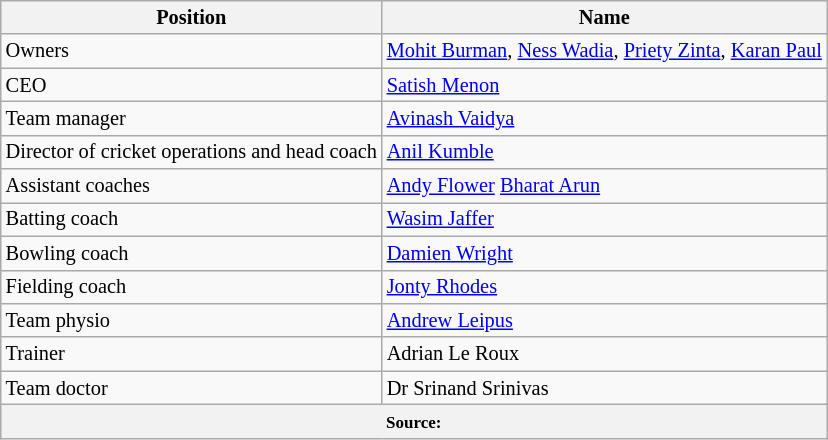<table class="wikitable"  style="font-size:85%;">
<tr>
<th>Position</th>
<th>Name</th>
</tr>
<tr>
<td>Owners</td>
<td><a href='#'>Mohit Burman</a>, <a href='#'>Ness Wadia</a>, <a href='#'>Priety Zinta</a>, <a href='#'>Karan Paul</a></td>
</tr>
<tr>
<td>CEO</td>
<td><a href='#'>Satish Menon</a></td>
</tr>
<tr>
<td>Team manager</td>
<td><a href='#'>Avinash Vaidya</a></td>
</tr>
<tr>
<td>Director of cricket operations and head coach</td>
<td><a href='#'>Anil Kumble</a></td>
</tr>
<tr>
<td>Assistant coaches</td>
<td><a href='#'>Andy Flower</a>  <a href='#'>Bharat Arun</a></td>
</tr>
<tr>
<td>Batting coach</td>
<td><a href='#'>Wasim Jaffer</a></td>
</tr>
<tr>
<td>Bowling coach</td>
<td><a href='#'>Damien Wright</a></td>
</tr>
<tr>
<td>Fielding coach</td>
<td><a href='#'>Jonty Rhodes</a></td>
</tr>
<tr>
<td>Team physio</td>
<td><a href='#'>Andrew Leipus</a></td>
</tr>
<tr>
<td>Trainer</td>
<td>Adrian Le Roux</td>
</tr>
<tr>
<td>Team doctor</td>
<td>Dr Srinand Srinivas</td>
</tr>
<tr>
<th colspan="2" style="text-align: center;"><small>Source:</small></th>
</tr>
</table>
